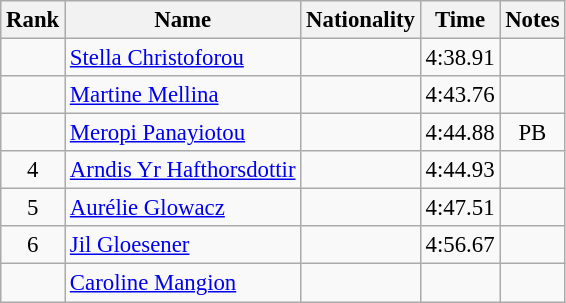<table class="wikitable sortable" style="text-align:center; font-size:95%">
<tr>
<th>Rank</th>
<th>Name</th>
<th>Nationality</th>
<th>Time</th>
<th>Notes</th>
</tr>
<tr>
<td></td>
<td align=left><a href='#'>Stella Christoforou</a></td>
<td align=left></td>
<td>4:38.91</td>
<td></td>
</tr>
<tr>
<td></td>
<td align=left><a href='#'>Martine Mellina</a></td>
<td align=left></td>
<td>4:43.76</td>
<td></td>
</tr>
<tr>
<td></td>
<td align=left><a href='#'>Meropi Panayiotou</a></td>
<td align=left></td>
<td>4:44.88</td>
<td>PB</td>
</tr>
<tr>
<td>4</td>
<td align=left><a href='#'>Arndis Yr Hafthorsdottir</a></td>
<td align=left></td>
<td>4:44.93</td>
<td></td>
</tr>
<tr>
<td>5</td>
<td align=left><a href='#'>Aurélie Glowacz</a></td>
<td align=left></td>
<td>4:47.51</td>
<td></td>
</tr>
<tr>
<td>6</td>
<td align=left><a href='#'>Jil Gloesener</a></td>
<td align=left></td>
<td>4:56.67</td>
<td></td>
</tr>
<tr>
<td></td>
<td align=left><a href='#'>Caroline Mangion</a></td>
<td align=left></td>
<td></td>
<td></td>
</tr>
</table>
